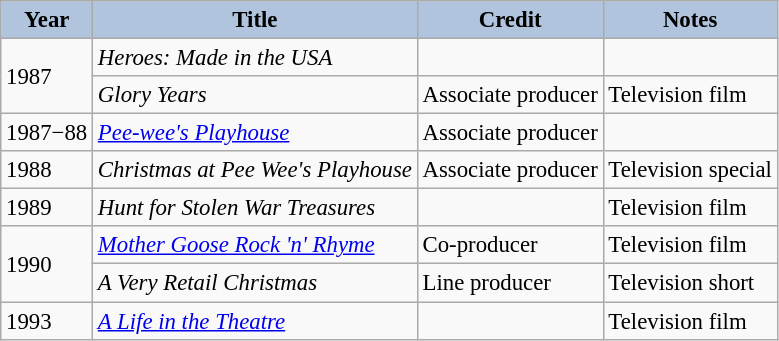<table class="wikitable" style="font-size:95%;">
<tr>
<th style="background:#B0C4DE;">Year</th>
<th style="background:#B0C4DE;">Title</th>
<th style="background:#B0C4DE;">Credit</th>
<th style="background:#B0C4DE;">Notes</th>
</tr>
<tr>
<td rowspan=2>1987</td>
<td><em>Heroes: Made in the USA</em></td>
<td></td>
<td></td>
</tr>
<tr>
<td><em>Glory Years</em></td>
<td>Associate producer</td>
<td>Television film</td>
</tr>
<tr>
<td>1987−88</td>
<td><em><a href='#'>Pee-wee's Playhouse</a></em></td>
<td>Associate producer</td>
<td></td>
</tr>
<tr>
<td>1988</td>
<td><em>Christmas at Pee Wee's Playhouse</em></td>
<td>Associate producer</td>
<td>Television special</td>
</tr>
<tr>
<td>1989</td>
<td><em>Hunt for Stolen War Treasures</em></td>
<td></td>
<td>Television film</td>
</tr>
<tr>
<td rowspan=2>1990</td>
<td><em><a href='#'>Mother Goose Rock 'n' Rhyme</a></em></td>
<td>Co-producer</td>
<td>Television film</td>
</tr>
<tr>
<td><em>A Very Retail Christmas</em></td>
<td>Line producer</td>
<td>Television short</td>
</tr>
<tr>
<td>1993</td>
<td><em><a href='#'>A Life in the Theatre</a></em></td>
<td></td>
<td>Television film</td>
</tr>
</table>
